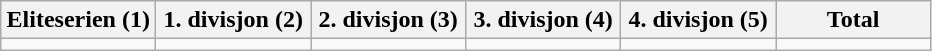<table class="wikitable">
<tr>
<th width="16.6%">Eliteserien (1)</th>
<th width="16.6%">1. divisjon (2)</th>
<th width="16.6%">2. divisjon (3)</th>
<th width="16.6%">3. divisjon (4)</th>
<th width="16.6%">4. divisjon (5)</th>
<th width="16.6%">Total</th>
</tr>
<tr>
<td></td>
<td></td>
<td></td>
<td></td>
<td></td>
<td></td>
</tr>
</table>
